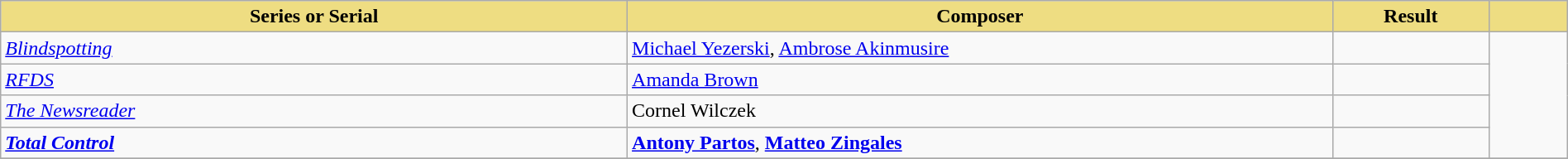<table class="wikitable" width=100%>
<tr>
<th style="width:40%;background:#EEDD82;">Series or Serial</th>
<th style="width:45%;background:#EEDD82;">Composer</th>
<th style="width:10%;background:#EEDD82;">Result</th>
<th style="width:5%;background:#EEDD82;"></th>
</tr>
<tr>
<td><em><a href='#'>Blindspotting</a></em></td>
<td><a href='#'>Michael Yezerski</a>, <a href='#'>Ambrose Akinmusire</a></td>
<td></td>
<td rowspan="4"><br></td>
</tr>
<tr>
<td><em><a href='#'>RFDS</a></em></td>
<td><a href='#'>Amanda Brown</a></td>
<td></td>
</tr>
<tr>
<td><em><a href='#'>The Newsreader</a></em></td>
<td>Cornel Wilczek</td>
<td></td>
</tr>
<tr>
<td><strong><em><a href='#'>Total Control</a></em></strong></td>
<td><strong><a href='#'>Antony Partos</a></strong>, <strong><a href='#'>Matteo Zingales</a></strong></td>
<td></td>
</tr>
<tr>
</tr>
</table>
